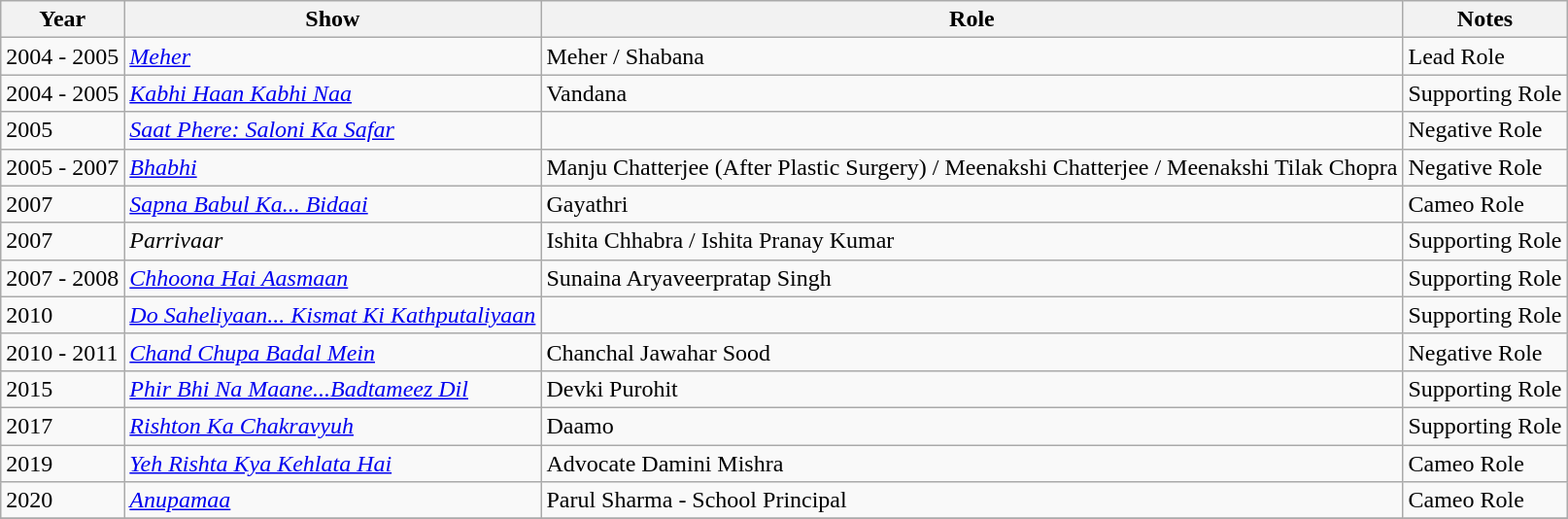<table class="wikitable sortable" style="font-size:100%">
<tr style="text-align:center;">
<th>Year</th>
<th>Show</th>
<th>Role</th>
<th colspan=2 class="unsortable">Notes</th>
</tr>
<tr>
<td>2004 - 2005</td>
<td><em> <a href='#'>Meher</a></em></td>
<td>Meher / Shabana</td>
<td>Lead Role</td>
</tr>
<tr>
<td>2004 - 2005</td>
<td><em> <a href='#'>Kabhi Haan Kabhi Naa</a></em></td>
<td>Vandana</td>
<td>Supporting Role</td>
</tr>
<tr>
<td>2005</td>
<td><em><a href='#'>Saat Phere: Saloni Ka Safar</a></em></td>
<td></td>
<td>Negative Role</td>
</tr>
<tr>
<td>2005 - 2007</td>
<td><em> <a href='#'>Bhabhi</a></em></td>
<td>Manju Chatterjee (After Plastic Surgery) / Meenakshi Chatterjee / Meenakshi Tilak Chopra</td>
<td>Negative Role</td>
</tr>
<tr>
<td>2007</td>
<td><em><a href='#'>Sapna Babul Ka... Bidaai</a></em></td>
<td>Gayathri</td>
<td>Cameo Role</td>
</tr>
<tr>
<td>2007</td>
<td><em>Parrivaar</em></td>
<td>Ishita Chhabra / Ishita Pranay Kumar</td>
<td>Supporting Role</td>
</tr>
<tr>
<td>2007 - 2008</td>
<td><em><a href='#'>Chhoona Hai Aasmaan</a></em></td>
<td>Sunaina Aryaveerpratap Singh</td>
<td>Supporting Role</td>
</tr>
<tr>
<td>2010</td>
<td><em><a href='#'>Do Saheliyaan... Kismat Ki Kathputaliyaan</a></em></td>
<td></td>
<td>Supporting Role</td>
</tr>
<tr>
<td>2010 - 2011</td>
<td><em><a href='#'>Chand Chupa Badal Mein</a></em></td>
<td>Chanchal Jawahar Sood</td>
<td>Negative Role</td>
</tr>
<tr>
<td>2015</td>
<td><em><a href='#'>Phir Bhi Na Maane...Badtameez Dil</a></em></td>
<td>Devki Purohit</td>
<td>Supporting Role</td>
</tr>
<tr>
<td>2017</td>
<td><em><a href='#'>Rishton Ka Chakravyuh</a></em></td>
<td>Daamo</td>
<td>Supporting Role</td>
</tr>
<tr>
<td>2019</td>
<td><em><a href='#'>Yeh Rishta Kya Kehlata Hai</a></em></td>
<td>Advocate Damini Mishra</td>
<td>Cameo Role</td>
</tr>
<tr>
<td>2020</td>
<td><em><a href='#'>Anupamaa</a></em></td>
<td>Parul Sharma - School Principal</td>
<td>Cameo Role</td>
</tr>
<tr>
</tr>
</table>
